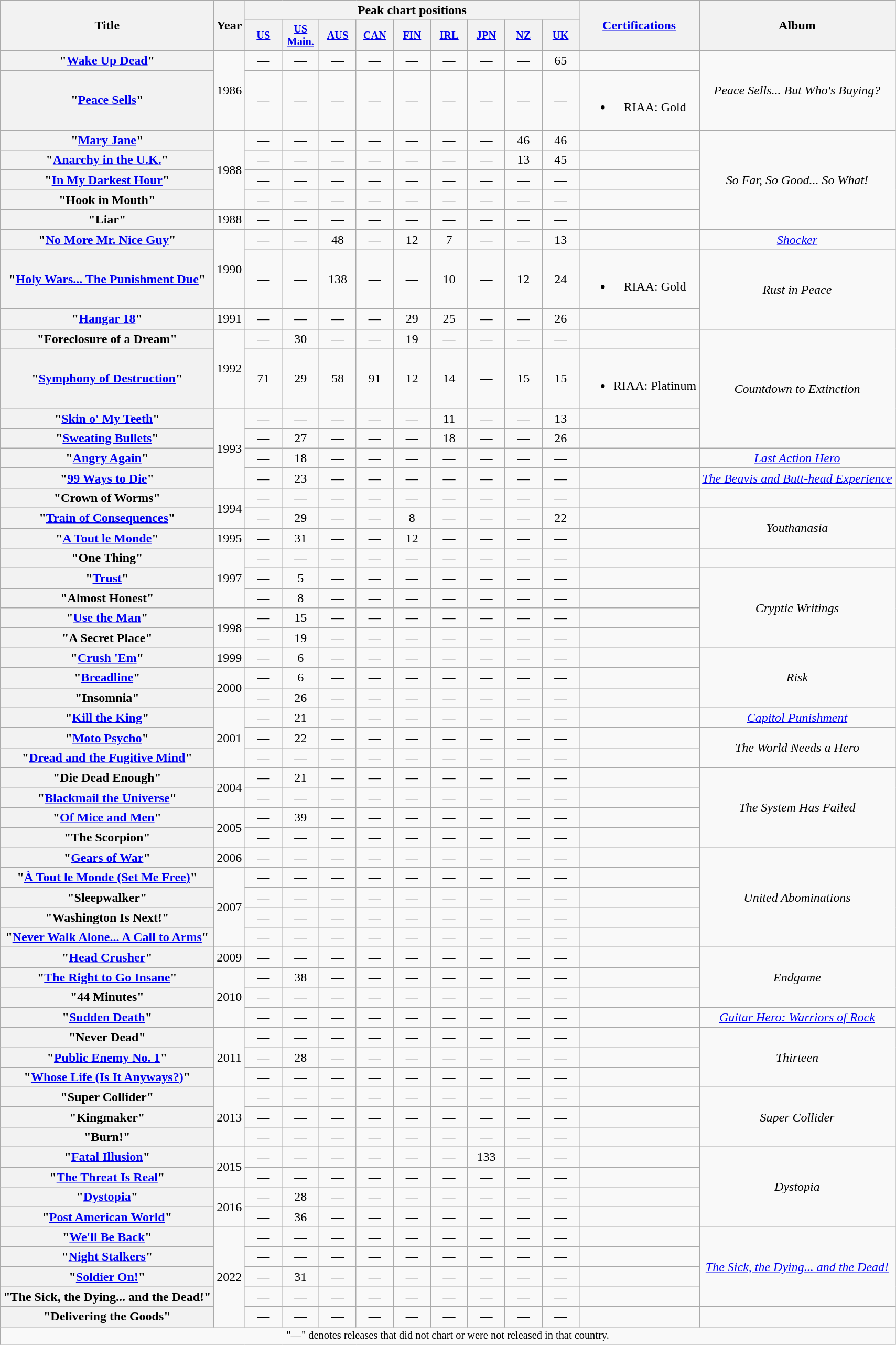<table class="wikitable plainrowheaders" style="text-align:center;">
<tr>
<th scope="col" rowspan="2">Title</th>
<th scope="col" rowspan="2">Year</th>
<th scope="col" colspan="9">Peak chart positions</th>
<th rowspan="2"><a href='#'>Certifications</a></th>
<th scope="col" rowspan="2">Album</th>
</tr>
<tr>
<th style="width:3em;font-size:85%;"><a href='#'>US</a><br></th>
<th style="width:3em;font-size:85%;"><a href='#'>US<br>Main.</a><br></th>
<th style="width:3em;font-size:85%;"><a href='#'>AUS</a><br></th>
<th style="width:3em;font-size:85%;"><a href='#'>CAN</a><br></th>
<th style="width:3em;font-size:85%;"><a href='#'>FIN</a><br></th>
<th style="width:3em;font-size:85%;"><a href='#'>IRL</a><br></th>
<th style="width:3em;font-size:85%;"><a href='#'>JPN</a><br></th>
<th style="width:3em;font-size:85%;"><a href='#'>NZ</a><br></th>
<th style="width:3em;font-size:85%;"><a href='#'>UK</a><br></th>
</tr>
<tr>
<th scope="row">"<a href='#'>Wake Up Dead</a>"</th>
<td rowspan="2">1986</td>
<td>—</td>
<td>—</td>
<td>—</td>
<td>—</td>
<td>—</td>
<td>—</td>
<td>—</td>
<td>—</td>
<td>65</td>
<td></td>
<td rowspan="2"><em>Peace Sells... But Who's Buying?</em></td>
</tr>
<tr>
<th scope="row">"<a href='#'>Peace Sells</a>"</th>
<td>—</td>
<td>—</td>
<td>—</td>
<td>—</td>
<td>—</td>
<td>—</td>
<td>—</td>
<td>—</td>
<td>—</td>
<td><br><ul><li>RIAA: Gold</li></ul></td>
</tr>
<tr>
<th scope="row">"<a href='#'>Mary Jane</a>"</th>
<td rowspan="4">1988</td>
<td>—</td>
<td>—</td>
<td>—</td>
<td>—</td>
<td>—</td>
<td>—</td>
<td>—</td>
<td>46</td>
<td>46</td>
<td></td>
<td rowspan="5"><em>So Far, So Good... So What!</em></td>
</tr>
<tr>
<th scope="row">"<a href='#'>Anarchy in the U.K.</a>"</th>
<td>—</td>
<td>—</td>
<td>—</td>
<td>—</td>
<td>—</td>
<td>—</td>
<td>—</td>
<td>13</td>
<td>45</td>
<td></td>
</tr>
<tr>
<th scope="row">"<a href='#'>In My Darkest Hour</a>"</th>
<td>—</td>
<td>—</td>
<td>—</td>
<td>—</td>
<td>—</td>
<td>—</td>
<td>—</td>
<td>—</td>
<td>—</td>
<td></td>
</tr>
<tr>
<th scope="row">"Hook in Mouth"</th>
<td>—</td>
<td>—</td>
<td>—</td>
<td>—</td>
<td>—</td>
<td>—</td>
<td>—</td>
<td>—</td>
<td>—</td>
<td></td>
</tr>
<tr>
<th scope="row">"Liar"</th>
<td>1988</td>
<td>—</td>
<td>—</td>
<td>—</td>
<td>—</td>
<td>—</td>
<td>—</td>
<td>—</td>
<td>—</td>
<td>—</td>
<td></td>
</tr>
<tr>
<th scope="row">"<a href='#'>No More Mr. Nice Guy</a>"</th>
<td rowspan="2">1990</td>
<td>—</td>
<td>—</td>
<td>48</td>
<td>—</td>
<td>12</td>
<td>7</td>
<td>—</td>
<td>—</td>
<td>13</td>
<td></td>
<td><em><a href='#'>Shocker</a></em></td>
</tr>
<tr>
<th scope="row">"<a href='#'>Holy Wars... The Punishment Due</a>"</th>
<td>—</td>
<td>—</td>
<td>138</td>
<td>—</td>
<td>—</td>
<td>10</td>
<td>—</td>
<td>12</td>
<td>24</td>
<td><br><ul><li>RIAA: Gold</li></ul></td>
<td rowspan="2"><em>Rust in Peace</em></td>
</tr>
<tr>
<th scope="row">"<a href='#'>Hangar 18</a>"</th>
<td>1991</td>
<td>—</td>
<td>—</td>
<td>—</td>
<td>—</td>
<td>29</td>
<td>25</td>
<td>—</td>
<td>—</td>
<td>26</td>
<td></td>
</tr>
<tr>
<th scope="row">"Foreclosure of a Dream"</th>
<td rowspan="2">1992</td>
<td>—</td>
<td>30</td>
<td>—</td>
<td>—</td>
<td>19</td>
<td>—</td>
<td>—</td>
<td>—</td>
<td>—</td>
<td></td>
<td rowspan="4"><em>Countdown to Extinction</em></td>
</tr>
<tr>
<th scope="row">"<a href='#'>Symphony of Destruction</a>"</th>
<td>71</td>
<td>29</td>
<td>58</td>
<td>91</td>
<td>12</td>
<td>14</td>
<td>—</td>
<td>15</td>
<td>15</td>
<td><br><ul><li>RIAA: Platinum</li></ul></td>
</tr>
<tr>
<th scope="row">"<a href='#'>Skin o' My Teeth</a>"</th>
<td rowspan="4">1993</td>
<td>—</td>
<td>—</td>
<td>—</td>
<td>—</td>
<td>—</td>
<td>11</td>
<td>—</td>
<td>—</td>
<td>13</td>
<td></td>
</tr>
<tr>
<th scope="row">"<a href='#'>Sweating Bullets</a>"</th>
<td>—</td>
<td>27</td>
<td>—</td>
<td>—</td>
<td>—</td>
<td>18</td>
<td>—</td>
<td>—</td>
<td>26</td>
<td></td>
</tr>
<tr>
<th scope="row">"<a href='#'>Angry Again</a>"</th>
<td>—</td>
<td>18</td>
<td>—</td>
<td>—</td>
<td>—</td>
<td>—</td>
<td>—</td>
<td>—</td>
<td>—</td>
<td></td>
<td><em><a href='#'>Last Action Hero</a></em></td>
</tr>
<tr>
<th scope="row">"<a href='#'>99 Ways to Die</a>"</th>
<td>—</td>
<td>23</td>
<td>—</td>
<td>—</td>
<td>—</td>
<td>—</td>
<td>—</td>
<td>—</td>
<td>—</td>
<td></td>
<td><em><a href='#'>The Beavis and Butt-head Experience</a></em></td>
</tr>
<tr>
<th scope="row">"Crown of Worms"</th>
<td rowspan="2">1994</td>
<td>—</td>
<td>—</td>
<td>—</td>
<td>—</td>
<td>—</td>
<td>—</td>
<td>—</td>
<td>—</td>
<td>—</td>
<td></td>
<td></td>
</tr>
<tr>
<th scope="row">"<a href='#'>Train of Consequences</a>"</th>
<td>—</td>
<td>29</td>
<td>—</td>
<td>—</td>
<td>8</td>
<td>—</td>
<td>—</td>
<td>—</td>
<td>22</td>
<td></td>
<td rowspan="2"><em>Youthanasia</em></td>
</tr>
<tr>
<th scope="row">"<a href='#'>A Tout le Monde</a>"</th>
<td>1995</td>
<td>—</td>
<td>31</td>
<td>—</td>
<td>—</td>
<td>12</td>
<td>—</td>
<td>—</td>
<td>—</td>
<td>—</td>
<td></td>
</tr>
<tr>
<th scope="row">"One Thing"</th>
<td rowspan="3">1997</td>
<td>—</td>
<td>—</td>
<td>—</td>
<td>—</td>
<td>—</td>
<td>—</td>
<td>—</td>
<td>—</td>
<td>—</td>
<td></td>
<td></td>
</tr>
<tr>
<th scope="row">"<a href='#'>Trust</a>"</th>
<td>—</td>
<td>5</td>
<td>—</td>
<td>—</td>
<td>—</td>
<td>—</td>
<td>—</td>
<td>—</td>
<td>—</td>
<td></td>
<td rowspan="4"><em>Cryptic Writings</em></td>
</tr>
<tr>
<th scope="row">"Almost Honest"</th>
<td>—</td>
<td>8</td>
<td>—</td>
<td>—</td>
<td>—</td>
<td>—</td>
<td>—</td>
<td>—</td>
<td>—</td>
<td></td>
</tr>
<tr>
<th scope="row">"<a href='#'>Use the Man</a>"</th>
<td rowspan="2">1998</td>
<td>—</td>
<td>15</td>
<td>—</td>
<td>—</td>
<td>—</td>
<td>—</td>
<td>—</td>
<td>—</td>
<td>—</td>
<td></td>
</tr>
<tr>
<th scope="row">"A Secret Place"</th>
<td>—</td>
<td>19</td>
<td>—</td>
<td>—</td>
<td>—</td>
<td>—</td>
<td>—</td>
<td>—</td>
<td>—</td>
<td></td>
</tr>
<tr>
<th scope="row">"<a href='#'>Crush 'Em</a>"</th>
<td>1999</td>
<td>—</td>
<td>6</td>
<td>—</td>
<td>—</td>
<td>—</td>
<td>—</td>
<td>—</td>
<td>—</td>
<td>—</td>
<td></td>
<td rowspan="3"><em>Risk</em></td>
</tr>
<tr>
<th scope="row">"<a href='#'>Breadline</a>"</th>
<td rowspan="2">2000</td>
<td>—</td>
<td>6</td>
<td>—</td>
<td>—</td>
<td>—</td>
<td>—</td>
<td>—</td>
<td>—</td>
<td>—</td>
<td></td>
</tr>
<tr>
<th scope="row">"Insomnia"</th>
<td>—</td>
<td>26</td>
<td>—</td>
<td>—</td>
<td>—</td>
<td>—</td>
<td>—</td>
<td>—</td>
<td>—</td>
<td></td>
</tr>
<tr>
<th scope="row">"<a href='#'>Kill the King</a>"</th>
<td rowspan="3">2001</td>
<td>—</td>
<td>21</td>
<td>—</td>
<td>—</td>
<td>—</td>
<td>—</td>
<td>—</td>
<td>—</td>
<td>—</td>
<td></td>
<td><em><a href='#'>Capitol Punishment</a></em></td>
</tr>
<tr>
<th scope="row">"<a href='#'>Moto Psycho</a>"</th>
<td>—</td>
<td>22</td>
<td>—</td>
<td>—</td>
<td>—</td>
<td>—</td>
<td>—</td>
<td>—</td>
<td>—</td>
<td></td>
<td rowspan="2"><em>The World Needs a Hero</em></td>
</tr>
<tr>
<th scope="row">"<a href='#'>Dread and the Fugitive Mind</a>"</th>
<td>—</td>
<td>—</td>
<td>—</td>
<td>—</td>
<td>—</td>
<td>—</td>
<td>—</td>
<td>—</td>
<td>—</td>
</tr>
<tr>
</tr>
<tr>
</tr>
<tr>
</tr>
<tr>
</tr>
<tr>
<th scope="row">"Die Dead Enough"</th>
<td rowspan="2">2004</td>
<td>—</td>
<td>21</td>
<td>—</td>
<td>—</td>
<td>—</td>
<td>—</td>
<td>—</td>
<td>—</td>
<td>—</td>
<td></td>
<td rowspan="4"><em>The System Has Failed</em></td>
</tr>
<tr>
<th scope="row">"<a href='#'>Blackmail the Universe</a>"</th>
<td>—</td>
<td>—</td>
<td>—</td>
<td>—</td>
<td>—</td>
<td>—</td>
<td>—</td>
<td>—</td>
<td>—</td>
<td></td>
</tr>
<tr>
<th scope="row">"<a href='#'>Of Mice and Men</a>"</th>
<td rowspan="2">2005</td>
<td>—</td>
<td>39</td>
<td>—</td>
<td>—</td>
<td>—</td>
<td>—</td>
<td>—</td>
<td>—</td>
<td>—</td>
<td></td>
</tr>
<tr>
<th scope="row">"The Scorpion"</th>
<td>—</td>
<td>—</td>
<td>—</td>
<td>—</td>
<td>—</td>
<td>—</td>
<td>—</td>
<td>—</td>
<td>—</td>
<td></td>
</tr>
<tr>
<th scope="row">"<a href='#'>Gears of War</a>"</th>
<td>2006</td>
<td>—</td>
<td>—</td>
<td>—</td>
<td>—</td>
<td>—</td>
<td>—</td>
<td>—</td>
<td>—</td>
<td>—</td>
<td></td>
<td rowspan="5"><em>United Abominations</em></td>
</tr>
<tr>
<th scope="row">"<a href='#'>À Tout le Monde (Set Me Free)</a>"</th>
<td rowspan="4">2007</td>
<td>—</td>
<td>—</td>
<td>—</td>
<td>—</td>
<td>—</td>
<td>—</td>
<td>—</td>
<td>—</td>
<td>—</td>
<td></td>
</tr>
<tr>
<th scope="row">"Sleepwalker"</th>
<td>—</td>
<td>—</td>
<td>—</td>
<td>—</td>
<td>—</td>
<td>—</td>
<td>—</td>
<td>—</td>
<td>—</td>
<td></td>
</tr>
<tr>
<th scope="row">"Washington Is Next!"</th>
<td>—</td>
<td>—</td>
<td>—</td>
<td>—</td>
<td>—</td>
<td>—</td>
<td>—</td>
<td>—</td>
<td>—</td>
<td></td>
</tr>
<tr>
<th scope="row">"<a href='#'>Never Walk Alone... A Call to Arms</a>"</th>
<td>—</td>
<td>—</td>
<td>—</td>
<td>—</td>
<td>—</td>
<td>—</td>
<td>—</td>
<td>—</td>
<td>—</td>
<td></td>
</tr>
<tr>
<th scope="row">"<a href='#'>Head Crusher</a>"</th>
<td>2009</td>
<td>—</td>
<td>—</td>
<td>—</td>
<td>—</td>
<td>—</td>
<td>—</td>
<td>—</td>
<td>—</td>
<td>—</td>
<td></td>
<td rowspan="3"><em>Endgame</em></td>
</tr>
<tr>
<th scope="row">"<a href='#'>The Right to Go Insane</a>"</th>
<td rowspan="3">2010</td>
<td>—</td>
<td>38</td>
<td>—</td>
<td>—</td>
<td>—</td>
<td>—</td>
<td>—</td>
<td>—</td>
<td>—</td>
<td></td>
</tr>
<tr>
<th scope="row">"44 Minutes"</th>
<td>—</td>
<td>—</td>
<td>—</td>
<td>—</td>
<td>—</td>
<td>—</td>
<td>—</td>
<td>—</td>
<td>—</td>
<td></td>
</tr>
<tr>
<th scope="row">"<a href='#'>Sudden Death</a>"</th>
<td>—</td>
<td>—</td>
<td>—</td>
<td>—</td>
<td>—</td>
<td>—</td>
<td>—</td>
<td>—</td>
<td>—</td>
<td></td>
<td><em><a href='#'>Guitar Hero: Warriors of Rock</a></em></td>
</tr>
<tr>
<th scope="row">"Never Dead"</th>
<td rowspan="3">2011</td>
<td>—</td>
<td>—</td>
<td>—</td>
<td>—</td>
<td>—</td>
<td>—</td>
<td>—</td>
<td>—</td>
<td>—</td>
<td></td>
<td rowspan="3"><em>Thirteen</em></td>
</tr>
<tr>
<th scope="row">"<a href='#'>Public Enemy No. 1</a>"</th>
<td>—</td>
<td>28</td>
<td>—</td>
<td>—</td>
<td>—</td>
<td>—</td>
<td>—</td>
<td>—</td>
<td>—</td>
<td></td>
</tr>
<tr>
<th scope="row">"<a href='#'>Whose Life (Is It Anyways?)</a>"</th>
<td>—</td>
<td>—</td>
<td>—</td>
<td>—</td>
<td>—</td>
<td>—</td>
<td>—</td>
<td>—</td>
<td>—</td>
<td></td>
</tr>
<tr>
<th scope="row">"Super Collider"</th>
<td rowspan="3">2013</td>
<td>—</td>
<td>—</td>
<td>—</td>
<td>—</td>
<td>—</td>
<td>—</td>
<td>—</td>
<td>—</td>
<td>—</td>
<td></td>
<td rowspan="3"><em>Super Collider</em></td>
</tr>
<tr>
<th scope="row">"Kingmaker"</th>
<td>—</td>
<td>—</td>
<td>—</td>
<td>—</td>
<td>—</td>
<td>—</td>
<td>—</td>
<td>—</td>
<td>—</td>
<td></td>
</tr>
<tr>
<th scope="row">"Burn!"</th>
<td>—</td>
<td>—</td>
<td>—</td>
<td>—</td>
<td>—</td>
<td>—</td>
<td>—</td>
<td>—</td>
<td>—</td>
<td></td>
</tr>
<tr>
<th scope="row">"<a href='#'>Fatal Illusion</a>"</th>
<td rowspan="2">2015</td>
<td>—</td>
<td>—</td>
<td>—</td>
<td>—</td>
<td>—</td>
<td>—</td>
<td>133</td>
<td>—</td>
<td>—</td>
<td></td>
<td rowspan="4"><em>Dystopia</em></td>
</tr>
<tr>
<th scope="row">"<a href='#'>The Threat Is Real</a>"</th>
<td>—</td>
<td>—</td>
<td>—</td>
<td>—</td>
<td>—</td>
<td>—</td>
<td>—</td>
<td>—</td>
<td>—</td>
<td></td>
</tr>
<tr>
<th scope="row">"<a href='#'>Dystopia</a>"</th>
<td rowspan="2">2016</td>
<td>—</td>
<td>28</td>
<td>—</td>
<td>—</td>
<td>—</td>
<td>—</td>
<td>—</td>
<td>—</td>
<td>—</td>
<td></td>
</tr>
<tr>
<th scope="row">"<a href='#'>Post American World</a>"</th>
<td>—</td>
<td>36</td>
<td>—</td>
<td>—</td>
<td>—</td>
<td>—</td>
<td>—</td>
<td>—</td>
<td>—</td>
<td></td>
</tr>
<tr>
<th scope="row">"<a href='#'>We'll Be Back</a>"</th>
<td rowspan="5">2022</td>
<td>—</td>
<td>—</td>
<td>—</td>
<td>—</td>
<td>—</td>
<td>—</td>
<td>—</td>
<td>—</td>
<td>—</td>
<td></td>
<td rowspan="4"><em><a href='#'>The Sick, the Dying... and the Dead!</a></em></td>
</tr>
<tr>
<th scope="row">"<a href='#'>Night Stalkers</a>"</th>
<td>—</td>
<td>—</td>
<td>—</td>
<td>—</td>
<td>—</td>
<td>—</td>
<td>—</td>
<td>—</td>
<td>—</td>
<td></td>
</tr>
<tr>
<th scope="row">"<a href='#'>Soldier On!</a>"</th>
<td>—</td>
<td>31</td>
<td>—</td>
<td>—</td>
<td>—</td>
<td>—</td>
<td>—</td>
<td>—</td>
<td>—</td>
<td></td>
</tr>
<tr>
<th scope="row">"The Sick, the Dying... and the Dead!"</th>
<td>—</td>
<td>—</td>
<td>—</td>
<td>—</td>
<td>—</td>
<td>—</td>
<td>—</td>
<td>—</td>
<td>—</td>
<td></td>
</tr>
<tr>
<th scope="row">"Delivering the Goods"</th>
<td>—</td>
<td>—</td>
<td>—</td>
<td>—</td>
<td>—</td>
<td>—</td>
<td>—</td>
<td>—</td>
<td>—</td>
<td></td>
<td></td>
</tr>
<tr>
<td colspan="13" style="text-align:center; font-size:85%">"—" denotes releases that did not chart or were not released in that country.</td>
</tr>
</table>
